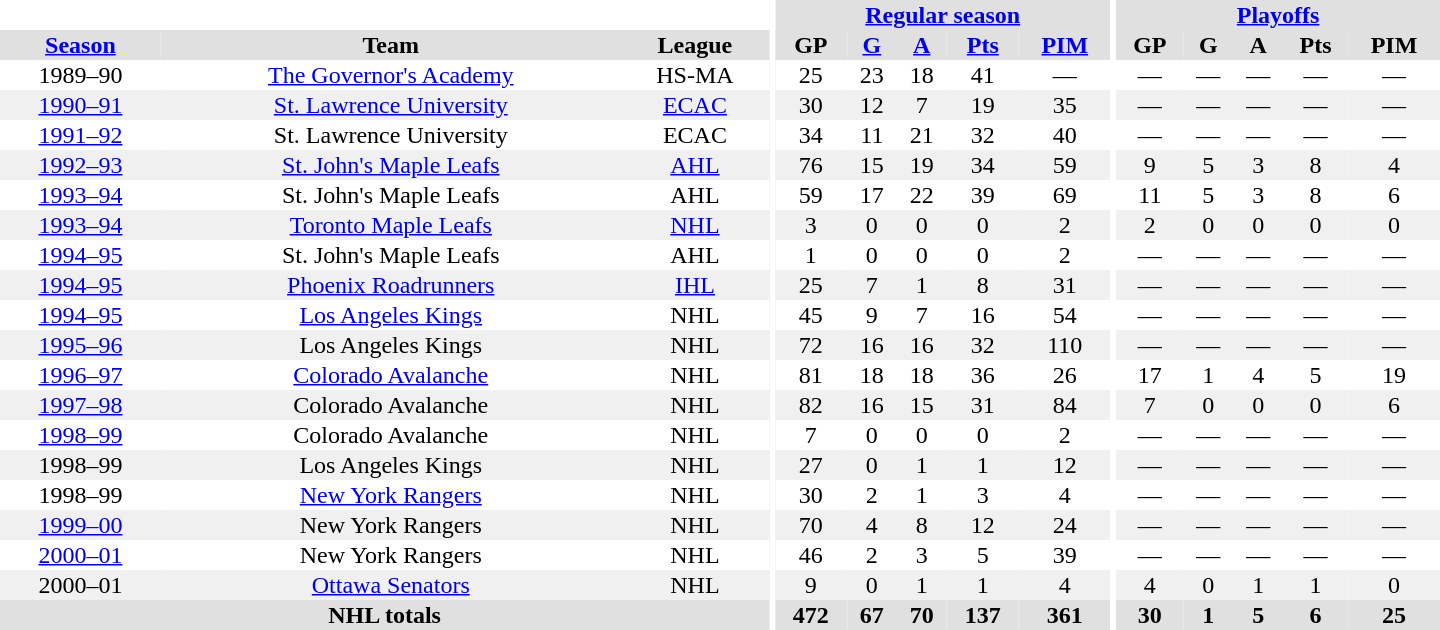<table border="0" cellpadding="1" cellspacing="0" style="text-align:center; width:60em">
<tr bgcolor="#e0e0e0">
<th colspan="3" bgcolor="#ffffff"></th>
<th rowspan="100" bgcolor="#ffffff"></th>
<th colspan="5"><a href='#'>Regular season</a></th>
<th rowspan="100" bgcolor="#ffffff"></th>
<th colspan="5"><a href='#'>Playoffs</a></th>
</tr>
<tr bgcolor="#e0e0e0">
<th><a href='#'>Season</a></th>
<th>Team</th>
<th>League</th>
<th>GP</th>
<th><a href='#'>G</a></th>
<th><a href='#'>A</a></th>
<th><a href='#'>Pts</a></th>
<th><a href='#'>PIM</a></th>
<th>GP</th>
<th>G</th>
<th>A</th>
<th>Pts</th>
<th>PIM</th>
</tr>
<tr>
<td>1989–90</td>
<td><a href='#'>The Governor's Academy</a></td>
<td>HS-MA</td>
<td>25</td>
<td>23</td>
<td>18</td>
<td>41</td>
<td>—</td>
<td>—</td>
<td>—</td>
<td>—</td>
<td>—</td>
<td>—</td>
</tr>
<tr bgcolor="#f0f0f0">
<td><a href='#'>1990–91</a></td>
<td><a href='#'>St. Lawrence University</a></td>
<td><a href='#'>ECAC</a></td>
<td>30</td>
<td>12</td>
<td>7</td>
<td>19</td>
<td>35</td>
<td>—</td>
<td>—</td>
<td>—</td>
<td>—</td>
<td>—</td>
</tr>
<tr>
<td><a href='#'>1991–92</a></td>
<td>St. Lawrence University</td>
<td>ECAC</td>
<td>34</td>
<td>11</td>
<td>21</td>
<td>32</td>
<td>40</td>
<td>—</td>
<td>—</td>
<td>—</td>
<td>—</td>
<td>—</td>
</tr>
<tr bgcolor="#f0f0f0">
<td><a href='#'>1992–93</a></td>
<td><a href='#'>St. John's Maple Leafs</a></td>
<td><a href='#'>AHL</a></td>
<td>76</td>
<td>15</td>
<td>19</td>
<td>34</td>
<td>59</td>
<td>9</td>
<td>5</td>
<td>3</td>
<td>8</td>
<td>4</td>
</tr>
<tr>
<td><a href='#'>1993–94</a></td>
<td>St. John's Maple Leafs</td>
<td>AHL</td>
<td>59</td>
<td>17</td>
<td>22</td>
<td>39</td>
<td>69</td>
<td>11</td>
<td>5</td>
<td>3</td>
<td>8</td>
<td>6</td>
</tr>
<tr bgcolor="#f0f0f0">
<td><a href='#'>1993–94</a></td>
<td><a href='#'>Toronto Maple Leafs</a></td>
<td><a href='#'>NHL</a></td>
<td>3</td>
<td>0</td>
<td>0</td>
<td>0</td>
<td>2</td>
<td>2</td>
<td>0</td>
<td>0</td>
<td>0</td>
<td>0</td>
</tr>
<tr>
<td><a href='#'>1994–95</a></td>
<td>St. John's Maple Leafs</td>
<td>AHL</td>
<td>1</td>
<td>0</td>
<td>0</td>
<td>0</td>
<td>2</td>
<td>—</td>
<td>—</td>
<td>—</td>
<td>—</td>
<td>—</td>
</tr>
<tr bgcolor="#f0f0f0">
<td><a href='#'>1994–95</a></td>
<td><a href='#'>Phoenix Roadrunners</a></td>
<td><a href='#'>IHL</a></td>
<td>25</td>
<td>7</td>
<td>1</td>
<td>8</td>
<td>31</td>
<td>—</td>
<td>—</td>
<td>—</td>
<td>—</td>
<td>—</td>
</tr>
<tr>
<td><a href='#'>1994–95</a></td>
<td><a href='#'>Los Angeles Kings</a></td>
<td>NHL</td>
<td>45</td>
<td>9</td>
<td>7</td>
<td>16</td>
<td>54</td>
<td>—</td>
<td>—</td>
<td>—</td>
<td>—</td>
<td>—</td>
</tr>
<tr bgcolor="#f0f0f0">
<td><a href='#'>1995–96</a></td>
<td>Los Angeles Kings</td>
<td>NHL</td>
<td>72</td>
<td>16</td>
<td>16</td>
<td>32</td>
<td>110</td>
<td>—</td>
<td>—</td>
<td>—</td>
<td>—</td>
<td>—</td>
</tr>
<tr>
<td><a href='#'>1996–97</a></td>
<td><a href='#'>Colorado Avalanche</a></td>
<td>NHL</td>
<td>81</td>
<td>18</td>
<td>18</td>
<td>36</td>
<td>26</td>
<td>17</td>
<td>1</td>
<td>4</td>
<td>5</td>
<td>19</td>
</tr>
<tr bgcolor="#f0f0f0">
<td><a href='#'>1997–98</a></td>
<td>Colorado Avalanche</td>
<td>NHL</td>
<td>82</td>
<td>16</td>
<td>15</td>
<td>31</td>
<td>84</td>
<td>7</td>
<td>0</td>
<td>0</td>
<td>0</td>
<td>6</td>
</tr>
<tr>
<td><a href='#'>1998–99</a></td>
<td>Colorado Avalanche</td>
<td>NHL</td>
<td>7</td>
<td>0</td>
<td>0</td>
<td>0</td>
<td>2</td>
<td>—</td>
<td>—</td>
<td>—</td>
<td>—</td>
<td>—</td>
</tr>
<tr bgcolor="#f0f0f0">
<td>1998–99</td>
<td>Los Angeles Kings</td>
<td>NHL</td>
<td>27</td>
<td>0</td>
<td>1</td>
<td>1</td>
<td>12</td>
<td>—</td>
<td>—</td>
<td>—</td>
<td>—</td>
<td>—</td>
</tr>
<tr>
<td>1998–99</td>
<td><a href='#'>New York Rangers</a></td>
<td>NHL</td>
<td>30</td>
<td>2</td>
<td>1</td>
<td>3</td>
<td>4</td>
<td>—</td>
<td>—</td>
<td>—</td>
<td>—</td>
<td>—</td>
</tr>
<tr bgcolor="#f0f0f0">
<td><a href='#'>1999–00</a></td>
<td>New York Rangers</td>
<td>NHL</td>
<td>70</td>
<td>4</td>
<td>8</td>
<td>12</td>
<td>24</td>
<td>—</td>
<td>—</td>
<td>—</td>
<td>—</td>
<td>—</td>
</tr>
<tr>
<td><a href='#'>2000–01</a></td>
<td>New York Rangers</td>
<td>NHL</td>
<td>46</td>
<td>2</td>
<td>3</td>
<td>5</td>
<td>39</td>
<td>—</td>
<td>—</td>
<td>—</td>
<td>—</td>
<td>—</td>
</tr>
<tr bgcolor="#f0f0f0">
<td>2000–01</td>
<td><a href='#'>Ottawa Senators</a></td>
<td>NHL</td>
<td>9</td>
<td>0</td>
<td>1</td>
<td>1</td>
<td>4</td>
<td>4</td>
<td>0</td>
<td>1</td>
<td>1</td>
<td>0</td>
</tr>
<tr bgcolor="#e0e0e0">
<th colspan="3">NHL totals</th>
<th>472</th>
<th>67</th>
<th>70</th>
<th>137</th>
<th>361</th>
<th>30</th>
<th>1</th>
<th>5</th>
<th>6</th>
<th>25</th>
</tr>
</table>
